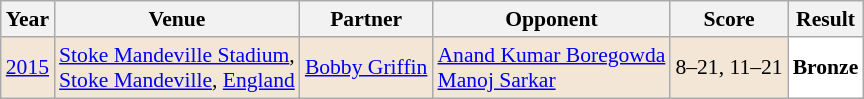<table class="sortable wikitable" style="font-size: 90%;">
<tr>
<th>Year</th>
<th>Venue</th>
<th>Partner</th>
<th>Opponent</th>
<th>Score</th>
<th>Result</th>
</tr>
<tr style="background:#F3E6D7">
<td align="center"><a href='#'>2015</a></td>
<td align="left"><a href='#'>Stoke Mandeville Stadium</a>,<br><a href='#'>Stoke Mandeville</a>, <a href='#'>England</a></td>
<td align="left"> <a href='#'>Bobby Griffin</a></td>
<td align="left"> <a href='#'>Anand Kumar Boregowda</a> <br>  <a href='#'>Manoj Sarkar</a></td>
<td align="left">8–21, 11–21</td>
<td style="text-align:left; background:white"> <strong>Bronze</strong></td>
</tr>
</table>
